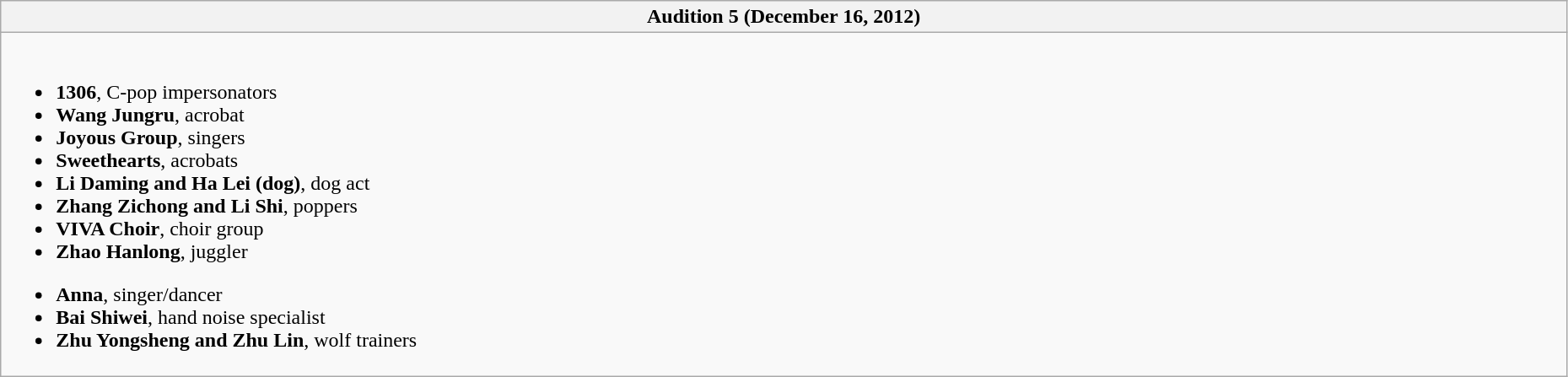<table class="wikitable collapsible collapsed" style="width: 98%">
<tr>
<th style="text-align: center">Audition 5 (December 16, 2012)</th>
</tr>
<tr>
<td><br><ul><li><strong>1306</strong>, C-pop impersonators </li><li><strong>Wang Jungru</strong>, acrobat </li><li><strong>Joyous Group</strong>, singers </li><li><strong>Sweethearts</strong>, acrobats </li><li><strong>Li Daming and Ha Lei (dog)</strong>, dog act </li><li><strong>Zhang Zichong and Li Shi</strong>, poppers </li><li><strong>VIVA Choir</strong>, choir group </li><li><strong>Zhao Hanlong</strong>, juggler </li></ul><ul><li><strong>Anna</strong>, singer/dancer </li><li><strong>Bai Shiwei</strong>, hand noise specialist </li><li><strong>Zhu Yongsheng and Zhu Lin</strong>, wolf trainers </li></ul></td>
</tr>
</table>
